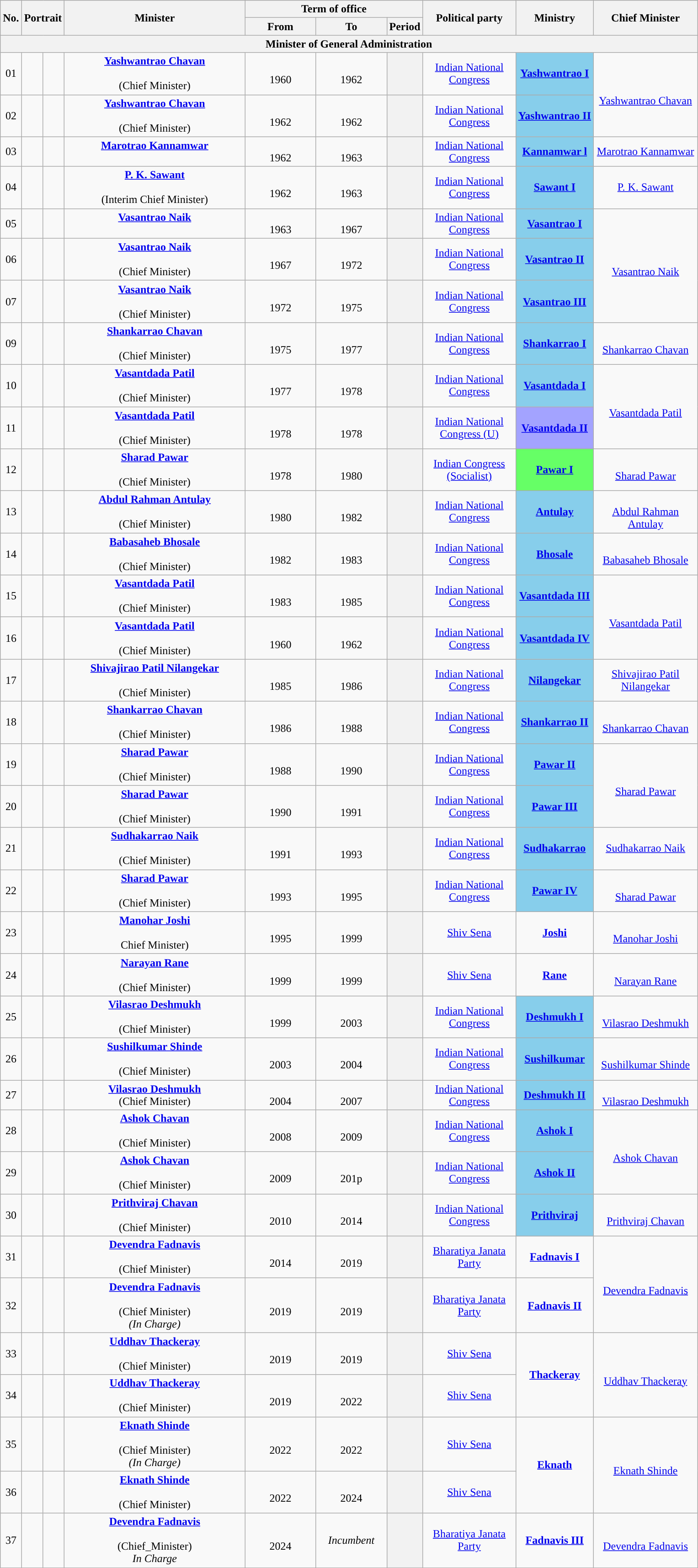<table class="wikitable" style="text-align:center">
<tr>
<th rowspan="2">No.</th>
<th rowspan="2" colspan="2">Portrait</th>
<th rowspan="2" style="width:16em">Minister<br></th>
<th colspan="3">Term of office</th>
<th rowspan="2" style="width:8em">Political party</th>
<th rowspan="2">Ministry</th>
<th rowspan="2" style="width:9em">Chief Minister</th>
</tr>
<tr>
<th style="width:6em">From</th>
<th style="width:6em">To</th>
<th>Period</th>
</tr>
<tr>
<th colspan="10">Minister of General Administration</th>
</tr>
<tr>
<td>01</td>
<td style="color:inherit;background:"></td>
<td></td>
<td><strong><a href='#'>Yashwantrao Chavan</a></strong> <br> <br>(Chief Minister)</td>
<td><br>1960</td>
<td><br>1962</td>
<th></th>
<td><a href='#'>Indian National Congress</a></td>
<td bgcolor="#87CEEB"><a href='#'><strong>Yashwantrao I</strong></a></td>
<td rowspan="2"> <br><a href='#'>Yashwantrao Chavan</a></td>
</tr>
<tr>
<td>02</td>
<td style="color:inherit;background:"></td>
<td></td>
<td><strong><a href='#'>Yashwantrao Chavan</a></strong> <br>  <br>(Chief Minister)</td>
<td><br>1962</td>
<td><br>1962</td>
<th></th>
<td><a href='#'>Indian National Congress</a></td>
<td bgcolor="#87CEEB"><a href='#'><strong>Yashwantrao II</strong></a></td>
</tr>
<tr>
<td>03</td>
<td style="color:inherit;background:"></td>
<td></td>
<td><strong><a href='#'>Marotrao Kannamwar</a></strong> <br><br> </td>
<td><br>1962</td>
<td><br>1963</td>
<th></th>
<td><a href='#'>Indian National Congress</a></td>
<td bgcolor="#87CEEB"><a href='#'><strong>Kannamwar l</strong></a></td>
<td><a href='#'>Marotrao Kannamwar</a></td>
</tr>
<tr>
<td>04</td>
<td style="color:inherit;background:"></td>
<td></td>
<td><strong><a href='#'>P. K. Sawant</a></strong> <br>  <br>(Interim Chief Minister)</td>
<td><br>1962</td>
<td><br>1963</td>
<th></th>
<td><a href='#'>Indian National Congress</a></td>
<td bgcolor="#87CEEB"><a href='#'><strong>Sawant I</strong></a></td>
<td><a href='#'>P. K. Sawant</a></td>
</tr>
<tr>
<td>05</td>
<td style="color:inherit;background:"></td>
<td></td>
<td rowspan="01"><strong><a href='#'>Vasantrao Naik</a></strong><br><br> </td>
<td><br>1963</td>
<td><br>1967</td>
<th></th>
<td><a href='#'>Indian National Congress</a></td>
<td bgcolor="#87CEEB"><a href='#'><strong>Vasantrao I</strong></a></td>
<td rowspan="3"><br><a href='#'>Vasantrao Naik</a></td>
</tr>
<tr>
<td>06</td>
<td style="color:inherit;background:"></td>
<td></td>
<td><strong><a href='#'>Vasantrao Naik</a></strong> <br> <br>(Chief Minister)</td>
<td><br>1967</td>
<td><br>1972</td>
<th></th>
<td><a href='#'>Indian National Congress</a></td>
<td rowspan="1" bgcolor="#87CEEB"><a href='#'><strong>Vasantrao II</strong></a></td>
</tr>
<tr>
<td>07</td>
<td style="color:inherit;background:"></td>
<td></td>
<td><strong><a href='#'>Vasantrao Naik</a></strong> <br> <br>(Chief Minister)</td>
<td><br>1972</td>
<td><br>1975</td>
<th></th>
<td><a href='#'>Indian National Congress</a></td>
<td bgcolor="#87CEEB"><a href='#'><strong>Vasantrao III</strong></a></td>
</tr>
<tr>
<td>09</td>
<td style="color:inherit;background:"></td>
<td></td>
<td><strong><a href='#'>Shankarrao Chavan</a></strong> <br> <br>(Chief Minister)</td>
<td><br>1975</td>
<td><br>1977</td>
<th></th>
<td><a href='#'>Indian National Congress</a></td>
<td bgcolor="#87CEEB"><a href='#'><strong>Shankarrao I</strong></a></td>
<td><br><a href='#'>Shankarrao Chavan</a></td>
</tr>
<tr>
<td>10</td>
<td style="color:inherit;background:"></td>
<td></td>
<td><strong><a href='#'>Vasantdada Patil</a></strong> <br> <br>(Chief Minister)</td>
<td><br>1977</td>
<td><br>1978</td>
<th></th>
<td><a href='#'>Indian National Congress</a></td>
<td rowspan="1" bgcolor="#88CEEB"><a href='#'><strong>Vasantdada I</strong></a></td>
<td rowspan="2"><br><a href='#'>Vasantdada Patil</a></td>
</tr>
<tr>
<td>11</td>
<td style="color:inherit;background:"></td>
<td></td>
<td><strong><a href='#'>Vasantdada Patil</a></strong> <br>  <br>(Chief Minister)</td>
<td><br>1978</td>
<td><br>1978</td>
<th></th>
<td><a href='#'>Indian National Congress (U)</a></td>
<td bgcolor="#A3A3FF"><a href='#'><strong>Vasantdada II</strong></a></td>
</tr>
<tr>
<td>12</td>
<td style="color:inherit;background:"></td>
<td></td>
<td><strong><a href='#'>Sharad Pawar</a></strong> <br> <br> (Chief Minister)</td>
<td><br>1978</td>
<td><br>1980</td>
<th></th>
<td><a href='#'>Indian Congress (Socialist)</a></td>
<td rowspan="1" bgcolor="#66FF66"><a href='#'><strong>Pawar I</strong></a></td>
<td rowspan="1"><br><a href='#'>Sharad Pawar</a></td>
</tr>
<tr>
<td>13</td>
<td style="color:inherit;background:"></td>
<td></td>
<td><strong><a href='#'>Abdul Rahman Antulay</a></strong> <br> <br>(Chief Minister)</td>
<td><br>1980</td>
<td><br>1982</td>
<th></th>
<td><a href='#'>Indian National Congress</a></td>
<td bgcolor="#87CEEB"><a href='#'><strong>Antulay</strong></a></td>
<td rowspan="1"> <br><a href='#'>Abdul Rahman Antulay</a></td>
</tr>
<tr>
<td>14</td>
<td style="color:inherit;background:"></td>
<td></td>
<td><strong><a href='#'>Babasaheb Bhosale</a></strong> <br> <br>(Chief Minister)</td>
<td><br>1982</td>
<td><br>1983</td>
<th></th>
<td><a href='#'>Indian National Congress</a></td>
<td bgcolor="#87CEEB"><a href='#'><strong>Bhosale</strong></a></td>
<td rowspan="1"> <br><a href='#'>Babasaheb Bhosale</a></td>
</tr>
<tr>
<td>15</td>
<td style="color:inherit;background:"></td>
<td></td>
<td><strong><a href='#'>Vasantdada Patil</a></strong> <br>  <br>(Chief Minister)</td>
<td><br>1983</td>
<td><br>1985</td>
<th></th>
<td><a href='#'>Indian National Congress</a></td>
<td bgcolor="#87CEEB"><a href='#'><strong>Vasantdada III</strong></a></td>
<td rowspan="2"><br><a href='#'>Vasantdada Patil</a></td>
</tr>
<tr>
<td>16</td>
<td style="color:inherit;background:"></td>
<td></td>
<td><strong><a href='#'>Vasantdada Patil</a></strong> <br> <br>(Chief Minister)</td>
<td><br>1960</td>
<td><br>1962</td>
<th></th>
<td><a href='#'>Indian National Congress</a></td>
<td bgcolor="#87CEEB"><a href='#'><strong>Vasantdada IV</strong></a></td>
</tr>
<tr>
<td>17</td>
<td style="color:inherit;background:"></td>
<td></td>
<td><strong><a href='#'>Shivajirao Patil Nilangekar</a></strong> <br> <br>(Chief Minister)</td>
<td><br>1985</td>
<td><br>1986</td>
<th></th>
<td><a href='#'>Indian National Congress</a></td>
<td bgcolor="#87CEEB"><a href='#'><strong>Nilangekar</strong></a></td>
<td><a href='#'>Shivajirao Patil Nilangekar</a></td>
</tr>
<tr>
<td>18</td>
<td style="color:inherit;background:"></td>
<td></td>
<td><strong><a href='#'>Shankarrao Chavan</a></strong> <br> <br>(Chief Minister)</td>
<td><br>1986</td>
<td><br>1988</td>
<th></th>
<td><a href='#'>Indian National Congress</a></td>
<td bgcolor="#87CEEB"><a href='#'><strong>Shankarrao II</strong></a></td>
<td rowspan="1"> <br><a href='#'>Shankarrao Chavan</a></td>
</tr>
<tr>
<td>19</td>
<td style="color:inherit;background:"></td>
<td></td>
<td><strong><a href='#'>Sharad Pawar</a></strong> <br> <br> (Chief Minister)</td>
<td><br>1988</td>
<td><br>1990</td>
<th></th>
<td><a href='#'>Indian National Congress</a></td>
<td bgcolor="#87CEEB"><a href='#'><strong>Pawar II</strong></a></td>
<td rowspan="2"> <br><a href='#'>Sharad Pawar</a></td>
</tr>
<tr>
<td>20</td>
<td style="color:inherit;background:"></td>
<td></td>
<td><strong><a href='#'>Sharad Pawar</a></strong> <br> <br> (Chief Minister)</td>
<td><br>1990</td>
<td><br>1991</td>
<th></th>
<td><a href='#'>Indian National Congress</a></td>
<td bgcolor="#87CEEB"><a href='#'><strong>Pawar III</strong></a></td>
</tr>
<tr>
<td>21</td>
<td style="color:inherit;background:"></td>
<td></td>
<td><strong><a href='#'>Sudhakarrao Naik</a></strong> <br> <br>(Chief Minister)</td>
<td><br>1991</td>
<td><br>1993</td>
<th></th>
<td><a href='#'>Indian National Congress</a></td>
<td rowspan="1" bgcolor="#87CEEB"><a href='#'><strong>Sudhakarrao</strong></a></td>
<td rowspan="1"><a href='#'>Sudhakarrao Naik</a></td>
</tr>
<tr>
<td>22</td>
<td style="color:inherit;background:"></td>
<td></td>
<td><strong><a href='#'>Sharad Pawar</a></strong> <br> <br>(Chief Minister)</td>
<td><br>1993</td>
<td><br>1995</td>
<th></th>
<td><a href='#'>Indian National Congress</a></td>
<td bgcolor="#87CEEB"><a href='#'><strong>Pawar IV</strong></a></td>
<td> <br><a href='#'>Sharad Pawar</a></td>
</tr>
<tr>
<td>23</td>
<td style="color:inherit;background:"></td>
<td></td>
<td><strong><a href='#'>Manohar Joshi</a></strong><br>  <br>Chief Minister)</td>
<td><br>1995</td>
<td><br>1999</td>
<th></th>
<td><a href='#'>Shiv Sena</a></td>
<td rowspan="1"><a href='#'><strong>Joshi</strong></a></td>
<td rowspan="1"> <br><a href='#'>Manohar Joshi</a></td>
</tr>
<tr>
<td>24</td>
<td style="color:inherit;background:"></td>
<td></td>
<td><strong><a href='#'>Narayan Rane</a></strong><br>  <br>(Chief Minister)</td>
<td><br>1999</td>
<td><br>1999</td>
<th></th>
<td><a href='#'>Shiv Sena</a></td>
<td><a href='#'><strong>Rane</strong></a></td>
<td> <br><a href='#'>Narayan Rane</a></td>
</tr>
<tr>
<td>25</td>
<td style="color:inherit;background:"></td>
<td></td>
<td><strong><a href='#'>Vilasrao Deshmukh</a></strong><br>  <br>(Chief Minister)</td>
<td><br>1999</td>
<td><br>2003</td>
<th></th>
<td><a href='#'>Indian National Congress</a></td>
<td rowspan="1" bgcolor="#87CEEB"><a href='#'><strong>Deshmukh I</strong></a></td>
<td rowspan="1"> <br><a href='#'>Vilasrao Deshmukh</a></td>
</tr>
<tr>
<td>26</td>
<td style="color:inherit;background:"></td>
<td></td>
<td><strong><a href='#'>Sushilkumar Shinde</a></strong> <br> <br>(Chief Minister)</td>
<td><br>2003</td>
<td><br>2004</td>
<th></th>
<td><a href='#'>Indian National Congress</a></td>
<td rowspan="1" bgcolor="#87CEEB"><a href='#'><strong>Sushilkumar</strong></a></td>
<td rowspan="1"> <br><a href='#'>Sushilkumar Shinde</a></td>
</tr>
<tr>
<td>27</td>
<td style="color:inherit;background:"></td>
<td></td>
<td><strong><a href='#'>Vilasrao Deshmukh</a></strong><br>  (Chief Minister)</td>
<td><br>2004</td>
<td><br>2007</td>
<th></th>
<td><a href='#'>Indian National Congress</a></td>
<td bgcolor="#87CEEB"><a href='#'><strong>Deshmukh II</strong></a></td>
<td> <br><a href='#'>Vilasrao Deshmukh</a></td>
</tr>
<tr>
<td>28</td>
<td style="color:inherit;background:"></td>
<td></td>
<td><strong><a href='#'>Ashok Chavan</a></strong> <br> <br>(Chief Minister)</td>
<td><br>2008</td>
<td><br>2009</td>
<th></th>
<td><a href='#'>Indian National Congress</a></td>
<td bgcolor="#87CEEB"><a href='#'><strong>Ashok I</strong></a></td>
<td rowspan="2"><br><a href='#'>Ashok Chavan</a></td>
</tr>
<tr>
<td>29</td>
<td style="color:inherit;background:"></td>
<td></td>
<td><strong><a href='#'>Ashok Chavan</a></strong> <br> <br>(Chief Minister)</td>
<td><br>2009</td>
<td><br>201p</td>
<th></th>
<td><a href='#'>Indian National Congress</a></td>
<td bgcolor="#87CEEB"><a href='#'><strong>Ashok II</strong></a></td>
</tr>
<tr>
<td>30</td>
<td style="color:inherit;background:"></td>
<td></td>
<td><strong><a href='#'>Prithviraj Chavan</a></strong> <br> <br>(Chief Minister)</td>
<td><br>2010</td>
<td><br>2014</td>
<th></th>
<td><a href='#'>Indian National Congress</a></td>
<td rowspan="1" bgcolor="#87CEEB"><a href='#'><strong>Prithviraj</strong></a></td>
<td rowspan="1"><br><a href='#'>Prithviraj Chavan</a></td>
</tr>
<tr>
<td>31</td>
<td style="color:inherit;background:"></td>
<td></td>
<td><strong><a href='#'>Devendra Fadnavis</a></strong>  <br> <br>(Chief Minister)</td>
<td><br>2014</td>
<td><br>2019</td>
<th></th>
<td><a href='#'>Bharatiya Janata Party</a></td>
<td rowspan="1"><a href='#'><strong>Fadnavis I</strong></a></td>
<td rowspan="2"> <br><a href='#'>Devendra Fadnavis</a></td>
</tr>
<tr>
<td>32</td>
<td style="color:inherit;background:"></td>
<td></td>
<td><strong><a href='#'>Devendra Fadnavis</a></strong>  <br> <br>(Chief Minister) <br><em>(In Charge)</em></td>
<td><br>2019</td>
<td><br>2019</td>
<th></th>
<td><a href='#'>Bharatiya Janata Party</a></td>
<td rowspan="1"><a href='#'><strong>Fadnavis II</strong></a></td>
</tr>
<tr>
<td>33</td>
<td style="color:inherit;background:"></td>
<td></td>
<td><strong><a href='#'>Uddhav Thackeray</a></strong> <br> <br>(Chief Minister)</td>
<td><br>2019</td>
<td><br>2019</td>
<th></th>
<td><a href='#'>Shiv Sena</a></td>
<td rowspan="2"><a href='#'><strong>Thackeray</strong></a></td>
<td rowspan="2"> <br><a href='#'>Uddhav Thackeray</a></td>
</tr>
<tr>
<td>34</td>
<td style="color:inherit;background:"></td>
<td></td>
<td><strong><a href='#'>Uddhav Thackeray</a></strong><br>  <br>(Chief Minister)</td>
<td><br>2019</td>
<td><br>2022</td>
<th></th>
<td><a href='#'>Shiv Sena</a></td>
</tr>
<tr>
<td>35</td>
<td style="color:inherit;background:"></td>
<td></td>
<td><strong><a href='#'>Eknath Shinde</a></strong> <br> <br>(Chief Minister) <br><em>(In Charge)</em></td>
<td><br>2022</td>
<td><br>2022</td>
<th></th>
<td><a href='#'>Shiv Sena</a></td>
<td rowspan="2"><a href='#'><strong>Eknath</strong></a></td>
<td rowspan="2"> <br><a href='#'>Eknath Shinde</a></td>
</tr>
<tr>
<td>36</td>
<td style="color:inherit;background:"></td>
<td></td>
<td><strong><a href='#'>Eknath Shinde</a></strong> <br> <br>(Chief Minister)</td>
<td><br>2022</td>
<td><br>2024</td>
<th></th>
<td><a href='#'>Shiv Sena</a></td>
</tr>
<tr>
<td>37</td>
<td style="color:inherit;background:"></td>
<td></td>
<td><strong><a href='#'>Devendra Fadnavis</a></strong>  <br> <br>(Chief_Minister) <br><em>In Charge</em></td>
<td><br>2024</td>
<td><em>Incumbent</em></td>
<th></th>
<td><a href='#'>Bharatiya Janata Party</a></td>
<td rowspan="1"><a href='#'><strong>Fadnavis III</strong></a></td>
<td rowspan="1"> <br><a href='#'>Devendra Fadnavis</a></td>
</tr>
<tr>
</tr>
</table>
